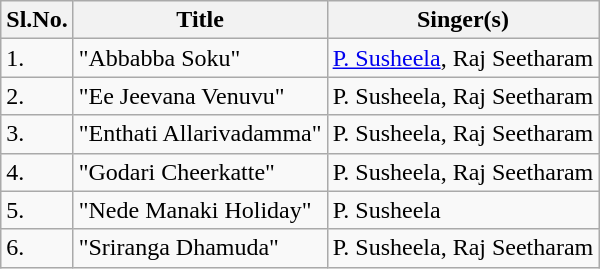<table class="wikitable">
<tr>
<th>Sl.No.</th>
<th>Title</th>
<th>Singer(s)</th>
</tr>
<tr>
<td>1.</td>
<td>"Abbabba Soku"</td>
<td><a href='#'>P. Susheela</a>, Raj Seetharam</td>
</tr>
<tr>
<td>2.</td>
<td>"Ee Jeevana Venuvu"</td>
<td>P. Susheela, Raj Seetharam</td>
</tr>
<tr>
<td>3.</td>
<td>"Enthati Allarivadamma"</td>
<td>P. Susheela, Raj Seetharam</td>
</tr>
<tr>
<td>4.</td>
<td>"Godari Cheerkatte"</td>
<td>P. Susheela, Raj Seetharam</td>
</tr>
<tr>
<td>5.</td>
<td>"Nede Manaki Holiday"</td>
<td>P. Susheela</td>
</tr>
<tr>
<td>6.</td>
<td>"Sriranga Dhamuda"</td>
<td>P. Susheela, Raj Seetharam</td>
</tr>
</table>
